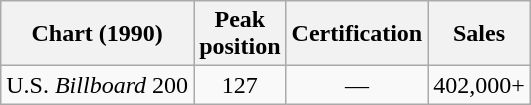<table class="wikitable sortable">
<tr>
<th>Chart (1990)</th>
<th>Peak<br>position</th>
<th>Certification</th>
<th>Sales</th>
</tr>
<tr>
<td>U.S. <em>Billboard</em> 200</td>
<td style="text-align:center;">127</td>
<td style="text-align:center;">—</td>
<td style="text-align:center;">402,000+</td>
</tr>
</table>
